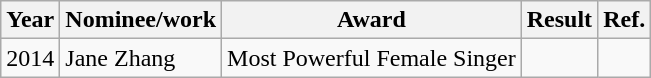<table class="wikitable">
<tr>
<th>Year</th>
<th>Nominee/work</th>
<th>Award</th>
<th><strong>Result</strong></th>
<th>Ref.</th>
</tr>
<tr>
<td>2014</td>
<td>Jane Zhang</td>
<td>Most Powerful Female Singer</td>
<td></td>
<td></td>
</tr>
</table>
